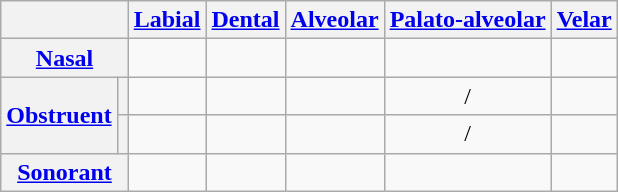<table class=wikitable style=text-align:center>
<tr>
<th colspan="2"></th>
<th><a href='#'>Labial</a></th>
<th><a href='#'>Dental</a></th>
<th><a href='#'>Alveolar</a></th>
<th><a href='#'>Palato-alveolar</a></th>
<th><a href='#'>Velar</a></th>
</tr>
<tr>
<th colspan="2"><a href='#'>Nasal</a></th>
<td> </td>
<td> </td>
<td></td>
<td></td>
<td> </td>
</tr>
<tr>
<th rowspan="2"><a href='#'>Obstruent</a></th>
<th></th>
<td> </td>
<td> </td>
<td> </td>
<td>/ </td>
<td> </td>
</tr>
<tr>
<th></th>
<td> </td>
<td> </td>
<td> </td>
<td>/ </td>
<td> </td>
</tr>
<tr>
<th colspan="2"><a href='#'>Sonorant</a></th>
<td> </td>
<td> </td>
<td> </td>
<td> </td>
<td></td>
</tr>
</table>
